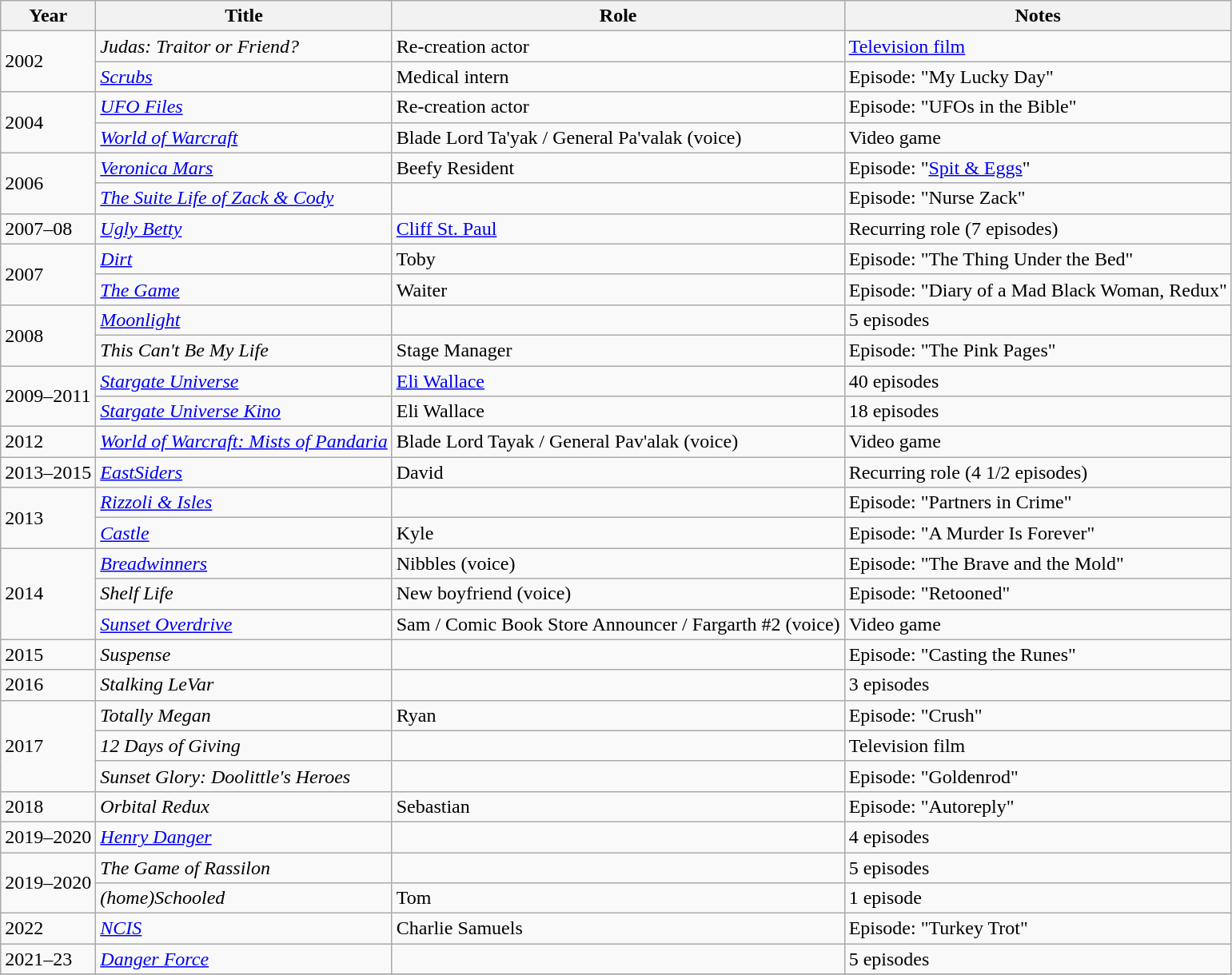<table class="wikitable">
<tr>
<th>Year</th>
<th>Title</th>
<th>Role</th>
<th>Notes</th>
</tr>
<tr>
<td rowspan="2">2002</td>
<td><em>Judas: Traitor or Friend?</em></td>
<td>Re-creation actor</td>
<td><a href='#'>Television film</a></td>
</tr>
<tr>
<td><em><a href='#'>Scrubs</a></em></td>
<td>Medical intern</td>
<td>Episode: "My Lucky Day"</td>
</tr>
<tr>
<td rowspan="2">2004</td>
<td><em><a href='#'>UFO Files</a></em></td>
<td>Re-creation actor</td>
<td>Episode: "UFOs in the Bible"</td>
</tr>
<tr>
<td><em><a href='#'>World of Warcraft</a></em></td>
<td>Blade Lord Ta'yak / General Pa'valak (voice)</td>
<td>Video game</td>
</tr>
<tr>
<td rowspan="2">2006</td>
<td><em><a href='#'>Veronica Mars</a></em></td>
<td>Beefy Resident</td>
<td>Episode: "<a href='#'>Spit & Eggs</a>"</td>
</tr>
<tr>
<td><em><a href='#'>The Suite Life of Zack & Cody</a></em></td>
<td></td>
<td>Episode: "Nurse Zack"</td>
</tr>
<tr>
<td>2007–08</td>
<td><em><a href='#'>Ugly Betty</a></em></td>
<td><a href='#'>Cliff St. Paul</a></td>
<td>Recurring role (7 episodes)</td>
</tr>
<tr>
<td rowspan="2">2007</td>
<td><em><a href='#'>Dirt</a></em></td>
<td>Toby</td>
<td>Episode: "The Thing Under the Bed"</td>
</tr>
<tr>
<td><em><a href='#'>The Game</a></em></td>
<td>Waiter</td>
<td>Episode: "Diary of a Mad Black Woman, Redux"</td>
</tr>
<tr>
<td rowspan="2">2008</td>
<td><em><a href='#'>Moonlight</a></em></td>
<td></td>
<td>5 episodes</td>
</tr>
<tr>
<td><em>This Can't Be My Life</em></td>
<td>Stage Manager</td>
<td>Episode: "The Pink Pages"</td>
</tr>
<tr>
<td rowspan="2">2009–2011</td>
<td><em><a href='#'>Stargate Universe</a></em></td>
<td><a href='#'>Eli Wallace</a></td>
<td>40 episodes</td>
</tr>
<tr>
<td><em><a href='#'>Stargate Universe Kino</a></em></td>
<td>Eli Wallace</td>
<td>18 episodes</td>
</tr>
<tr>
<td>2012</td>
<td><em><a href='#'>World of Warcraft: Mists of Pandaria</a></em></td>
<td>Blade Lord Tayak / General Pav'alak (voice)</td>
<td>Video game</td>
</tr>
<tr>
<td>2013–2015</td>
<td><em><a href='#'>EastSiders</a></em></td>
<td>David</td>
<td>Recurring role (4 1/2 episodes)</td>
</tr>
<tr>
<td rowspan="2">2013</td>
<td><em><a href='#'>Rizzoli & Isles</a></em></td>
<td></td>
<td>Episode: "Partners in Crime"</td>
</tr>
<tr>
<td><em><a href='#'>Castle</a></em></td>
<td>Kyle</td>
<td>Episode: "A Murder Is Forever"</td>
</tr>
<tr>
<td rowspan="3">2014</td>
<td><em><a href='#'>Breadwinners</a></em></td>
<td>Nibbles (voice)</td>
<td>Episode: "The Brave and the Mold"</td>
</tr>
<tr>
<td><em>Shelf Life</em></td>
<td>New boyfriend (voice)</td>
<td>Episode: "Retooned"</td>
</tr>
<tr>
<td><em><a href='#'>Sunset Overdrive</a></em></td>
<td>Sam / Comic Book Store Announcer / Fargarth #2 (voice)</td>
<td>Video game</td>
</tr>
<tr>
<td>2015</td>
<td><em>Suspense</em></td>
<td></td>
<td>Episode: "Casting the Runes"</td>
</tr>
<tr>
<td>2016</td>
<td><em>Stalking LeVar</em></td>
<td></td>
<td>3 episodes</td>
</tr>
<tr>
<td rowspan="3">2017</td>
<td><em>Totally Megan</em></td>
<td>Ryan</td>
<td>Episode: "Crush"</td>
</tr>
<tr>
<td><em>12 Days of Giving</em></td>
<td></td>
<td>Television film</td>
</tr>
<tr>
<td><em>Sunset Glory: Doolittle's Heroes</em></td>
<td></td>
<td>Episode: "Goldenrod"</td>
</tr>
<tr>
<td>2018</td>
<td><em>Orbital Redux</em></td>
<td>Sebastian</td>
<td>Episode: "Autoreply"</td>
</tr>
<tr>
<td>2019–2020</td>
<td><em><a href='#'>Henry Danger</a></em></td>
<td></td>
<td>4 episodes</td>
</tr>
<tr>
<td rowspan="2">2019–2020</td>
<td><em>The Game of Rassilon</em></td>
<td></td>
<td>5 episodes</td>
</tr>
<tr>
<td><em>(home)Schooled</em></td>
<td>Tom</td>
<td>1 episode</td>
</tr>
<tr>
<td>2022</td>
<td><em><a href='#'>NCIS</a></em></td>
<td>Charlie Samuels</td>
<td>Episode: "Turkey Trot"</td>
</tr>
<tr>
<td>2021–23</td>
<td><em><a href='#'>Danger Force</a></em></td>
<td></td>
<td>5 episodes</td>
</tr>
<tr>
</tr>
</table>
